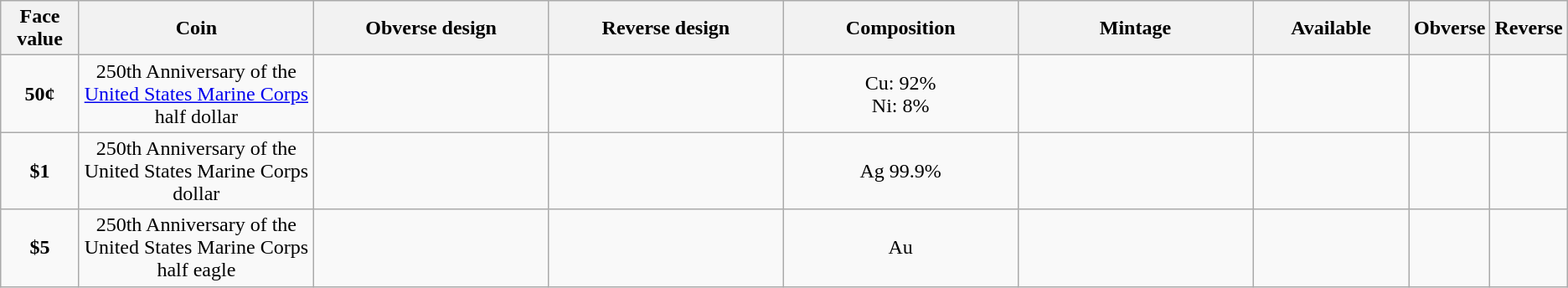<table class="wikitable">
<tr>
<th width="5%">Face value</th>
<th width="15%">Coin</th>
<th width="15%">Obverse design</th>
<th width="15%">Reverse design</th>
<th width="15%">Composition</th>
<th width="15%">Mintage</th>
<th width="10%">Available</th>
<th>Obverse</th>
<th>Reverse</th>
</tr>
<tr>
<td align="center"><strong>50¢</strong></td>
<td align="center">250th Anniversary of the <a href='#'>United States Marine Corps</a> half dollar</td>
<td align="center"></td>
<td align="center"></td>
<td align="center">Cu: 92%<br>Ni: 8%</td>
<td></td>
<td></td>
<td></td>
<td></td>
</tr>
<tr>
<td align="center"><strong>$1</strong></td>
<td align="center">250th Anniversary of the United States Marine Corps dollar</td>
<td align="center"></td>
<td align="center"></td>
<td align="center">Ag 99.9%</td>
<td></td>
<td></td>
<td></td>
<td></td>
</tr>
<tr>
<td align="center"><strong>$5</strong></td>
<td align="center">250th Anniversary of the United States Marine Corps half eagle</td>
<td align="center"></td>
<td align="center"></td>
<td align="center">Au</td>
<td></td>
<td></td>
<td></td>
<td></td>
</tr>
</table>
